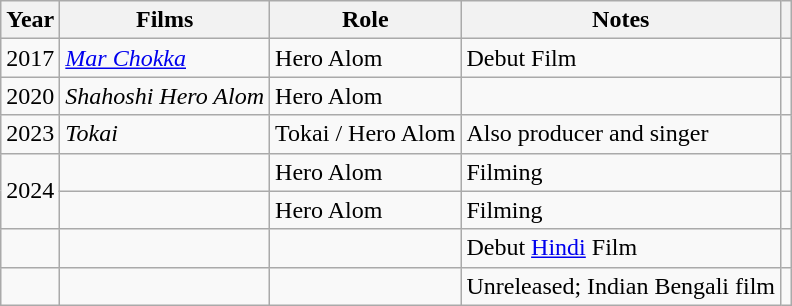<table class="wikitable">
<tr>
<th>Year</th>
<th>Films</th>
<th>Role</th>
<th>Notes</th>
<th></th>
</tr>
<tr>
<td>2017</td>
<td><em><a href='#'>Mar Chokka</a></em></td>
<td>Hero Alom</td>
<td>Debut Film</td>
<td></td>
</tr>
<tr>
<td>2020</td>
<td><em>Shahoshi Hero Alom</em></td>
<td>Hero Alom</td>
<td></td>
<td></td>
</tr>
<tr>
<td>2023</td>
<td><em>Tokai</em></td>
<td>Tokai / Hero Alom</td>
<td>Also producer and singer</td>
<td></td>
</tr>
<tr>
<td rowspan="2">2024</td>
<td></td>
<td>Hero Alom</td>
<td>Filming</td>
<td></td>
</tr>
<tr>
<td></td>
<td>Hero Alom</td>
<td>Filming</td>
<td></td>
</tr>
<tr>
<td></td>
<td></td>
<td></td>
<td>Debut <a href='#'>Hindi</a> Film</td>
<td></td>
</tr>
<tr>
<td></td>
<td></td>
<td></td>
<td>Unreleased; Indian Bengali film</td>
<td></td>
</tr>
</table>
